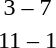<table style="text-align:center">
<tr>
<th width=200></th>
<th width=100></th>
<th width=200></th>
</tr>
<tr>
<td align=right></td>
<td>3 – 7</td>
<td align=left><strong></strong></td>
</tr>
<tr>
<td align=right><strong></strong></td>
<td>11 – 1</td>
<td align=left></td>
</tr>
</table>
